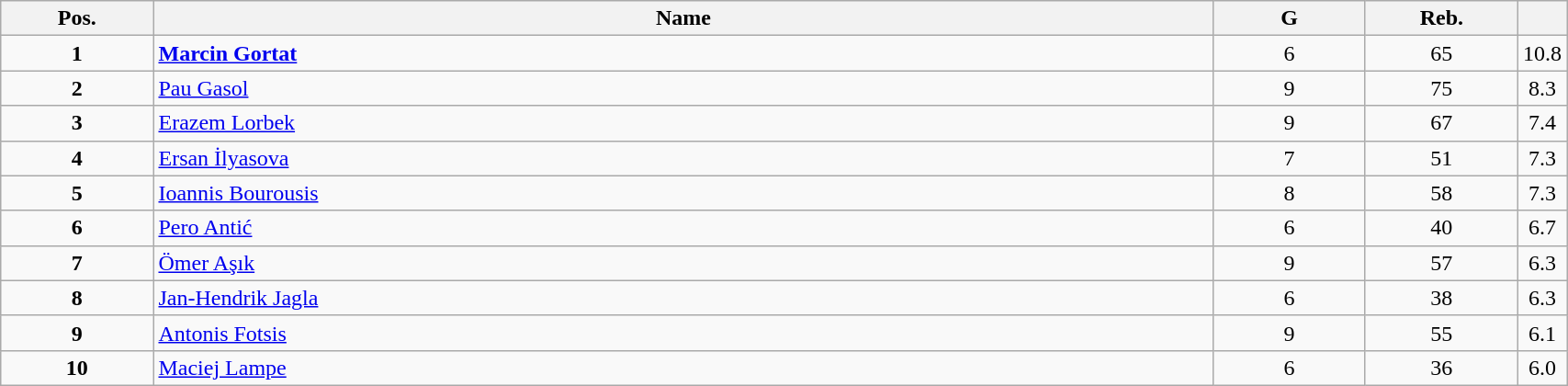<table class=wikitable width="90%">
<tr>
<th width="10%">Pos.</th>
<th width="70%">Name</th>
<th width="10%">G</th>
<th width="10%">Reb.</th>
<th width="10%"></th>
</tr>
<tr align=center>
<td><strong>1</strong></td>
<td align=left> <strong><a href='#'>Marcin Gortat</a></strong></td>
<td>6</td>
<td>65</td>
<td>10.8</td>
</tr>
<tr align=center>
<td><strong>2</strong></td>
<td align=left> <a href='#'>Pau Gasol</a></td>
<td>9</td>
<td>75</td>
<td>8.3</td>
</tr>
<tr align=center>
<td><strong>3</strong></td>
<td align=left> <a href='#'>Erazem Lorbek</a></td>
<td>9</td>
<td>67</td>
<td>7.4</td>
</tr>
<tr align=center>
<td><strong>4</strong></td>
<td align=left> <a href='#'>Ersan İlyasova</a></td>
<td>7</td>
<td>51</td>
<td>7.3</td>
</tr>
<tr align=center>
<td><strong>5</strong></td>
<td align=left> <a href='#'>Ioannis Bourousis</a></td>
<td>8</td>
<td>58</td>
<td>7.3</td>
</tr>
<tr align=center>
<td><strong>6</strong></td>
<td align=left> <a href='#'>Pero Antić</a></td>
<td>6</td>
<td>40</td>
<td>6.7</td>
</tr>
<tr align=center>
<td><strong>7</strong></td>
<td align=left> <a href='#'>Ömer Aşık</a></td>
<td>9</td>
<td>57</td>
<td>6.3</td>
</tr>
<tr align=center>
<td><strong>8</strong></td>
<td align=left> <a href='#'>Jan-Hendrik Jagla</a></td>
<td>6</td>
<td>38</td>
<td>6.3</td>
</tr>
<tr align=center>
<td><strong>9</strong></td>
<td align=left> <a href='#'>Antonis Fotsis</a></td>
<td>9</td>
<td>55</td>
<td>6.1</td>
</tr>
<tr align=center>
<td><strong>10</strong></td>
<td align=left> <a href='#'>Maciej Lampe</a></td>
<td>6</td>
<td>36</td>
<td>6.0</td>
</tr>
</table>
